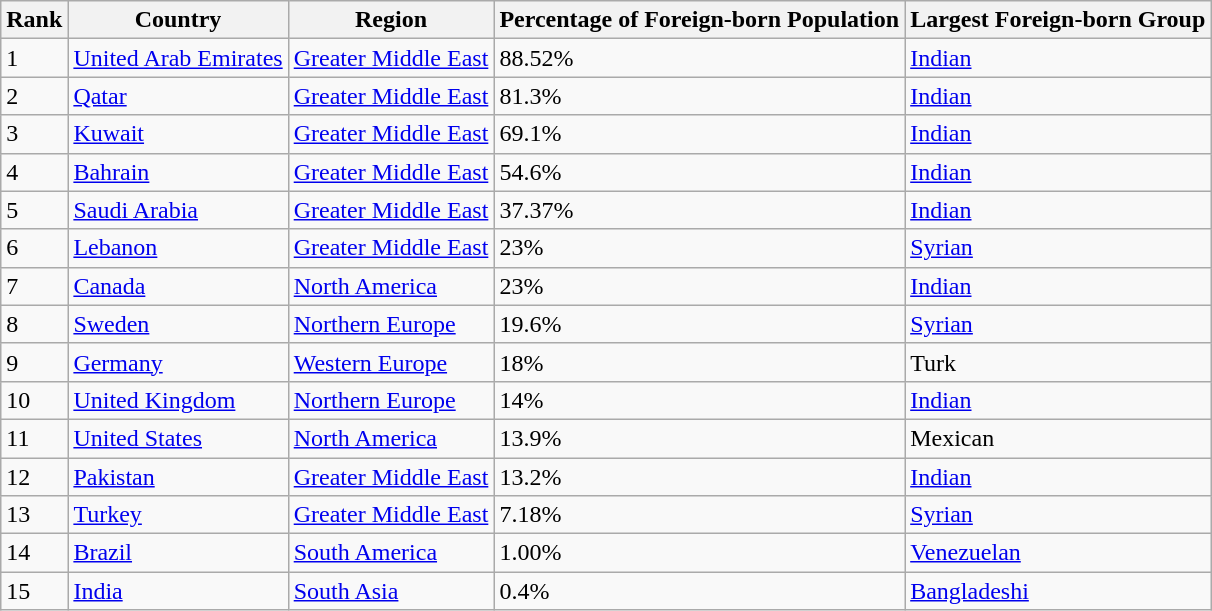<table class="wikitable sortable">
<tr>
<th>Rank</th>
<th>Country</th>
<th>Region</th>
<th>Percentage of Foreign-born Population</th>
<th>Largest Foreign-born Group</th>
</tr>
<tr>
<td>1</td>
<td><a href='#'>United Arab Emirates</a></td>
<td><a href='#'>Greater Middle East</a></td>
<td>88.52%</td>
<td><a href='#'>Indian</a></td>
</tr>
<tr>
<td>2</td>
<td><a href='#'>Qatar</a></td>
<td><a href='#'>Greater Middle East</a></td>
<td>81.3%</td>
<td><a href='#'>Indian</a></td>
</tr>
<tr>
<td>3</td>
<td><a href='#'>Kuwait</a></td>
<td><a href='#'>Greater Middle East</a></td>
<td>69.1%</td>
<td><a href='#'>Indian</a></td>
</tr>
<tr>
<td>4</td>
<td><a href='#'>Bahrain</a></td>
<td><a href='#'>Greater Middle East</a></td>
<td>54.6%</td>
<td><a href='#'>Indian</a></td>
</tr>
<tr>
<td>5</td>
<td><a href='#'>Saudi Arabia</a></td>
<td><a href='#'>Greater Middle East</a></td>
<td>37.37%</td>
<td><a href='#'>Indian</a></td>
</tr>
<tr>
<td>6</td>
<td><a href='#'>Lebanon</a></td>
<td><a href='#'>Greater Middle East</a></td>
<td>23%</td>
<td><a href='#'>Syrian</a></td>
</tr>
<tr>
<td>7</td>
<td><a href='#'>Canada</a></td>
<td><a href='#'>North America</a></td>
<td>23%</td>
<td><a href='#'>Indian</a></td>
</tr>
<tr>
<td>8</td>
<td><a href='#'>Sweden</a></td>
<td><a href='#'>Northern Europe</a></td>
<td>19.6%</td>
<td><a href='#'>Syrian</a></td>
</tr>
<tr>
<td>9</td>
<td><a href='#'>Germany</a></td>
<td><a href='#'>Western Europe</a></td>
<td>18%</td>
<td>Turk</td>
</tr>
<tr>
<td>10</td>
<td><a href='#'>United Kingdom</a></td>
<td><a href='#'>Northern Europe</a></td>
<td>14%</td>
<td><a href='#'>Indian</a></td>
</tr>
<tr>
<td>11</td>
<td><a href='#'>United States</a></td>
<td><a href='#'>North America</a></td>
<td>13.9%</td>
<td>Mexican</td>
</tr>
<tr>
<td>12</td>
<td><a href='#'>Pakistan</a></td>
<td><a href='#'>Greater Middle East</a></td>
<td>13.2%</td>
<td><a href='#'>Indian</a></td>
</tr>
<tr>
<td>13</td>
<td><a href='#'>Turkey</a></td>
<td><a href='#'>Greater Middle East</a></td>
<td>7.18%</td>
<td><a href='#'>Syrian</a></td>
</tr>
<tr>
<td>14</td>
<td><a href='#'>Brazil</a></td>
<td><a href='#'>South America</a></td>
<td>1.00%</td>
<td><a href='#'>Venezuelan</a></td>
</tr>
<tr>
<td>15</td>
<td><a href='#'>India</a></td>
<td><a href='#'>South Asia</a></td>
<td>0.4%</td>
<td><a href='#'>Bangladeshi</a></td>
</tr>
</table>
